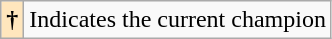<table class="wikitable">
<tr>
<th style="background:#ffe6bd;">†</th>
<td>Indicates the current champion</td>
</tr>
</table>
